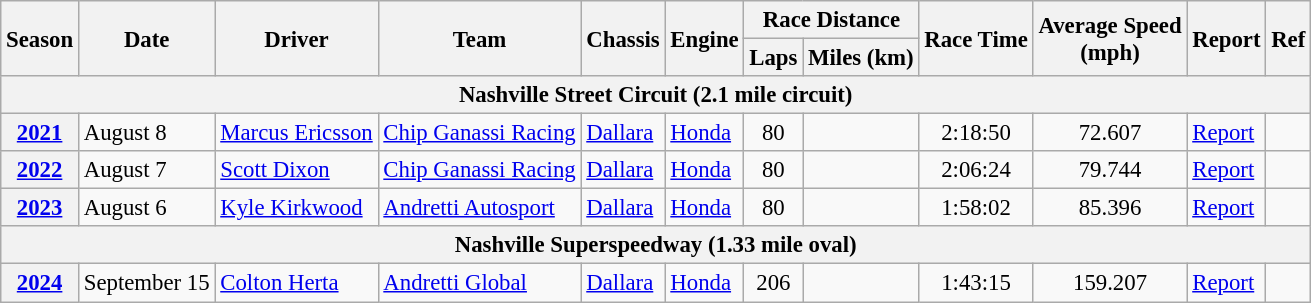<table class="wikitable" style="font-size: 95%;">
<tr>
<th rowspan="2">Season</th>
<th rowspan="2">Date</th>
<th rowspan="2">Driver</th>
<th rowspan="2">Team</th>
<th rowspan="2">Chassis</th>
<th rowspan="2">Engine</th>
<th colspan="2">Race Distance</th>
<th rowspan="2">Race Time</th>
<th rowspan="2">Average Speed<br>(mph)</th>
<th rowspan="2">Report</th>
<th rowspan="2">Ref</th>
</tr>
<tr>
<th>Laps</th>
<th>Miles (km)</th>
</tr>
<tr>
<th colspan="12">Nashville Street Circuit (2.1 mile circuit)</th>
</tr>
<tr>
<th><a href='#'>2021</a></th>
<td>August 8</td>
<td> <a href='#'>Marcus Ericsson</a></td>
<td><a href='#'>Chip Ganassi Racing</a></td>
<td><a href='#'>Dallara</a></td>
<td><a href='#'>Honda</a></td>
<td align="center">80</td>
<td align="center"></td>
<td align="center">2:18:50</td>
<td align="center">72.607</td>
<td><a href='#'>Report</a></td>
<td align="center"></td>
</tr>
<tr>
<th><a href='#'>2022</a></th>
<td>August 7</td>
<td> <a href='#'>Scott Dixon</a></td>
<td><a href='#'>Chip Ganassi Racing</a></td>
<td><a href='#'>Dallara</a></td>
<td><a href='#'>Honda</a></td>
<td align="center">80</td>
<td align="center"></td>
<td align="center">2:06:24</td>
<td align="center">79.744</td>
<td><a href='#'>Report</a></td>
<td align="center"></td>
</tr>
<tr>
<th><a href='#'>2023</a></th>
<td>August 6</td>
<td> <a href='#'>Kyle Kirkwood</a></td>
<td><a href='#'>Andretti Autosport</a></td>
<td><a href='#'>Dallara</a></td>
<td><a href='#'>Honda</a></td>
<td align="center">80</td>
<td align="center"></td>
<td align="center">1:58:02</td>
<td align="center">85.396</td>
<td><a href='#'>Report</a></td>
<td align="center"></td>
</tr>
<tr>
<th colspan="12">Nashville Superspeedway (1.33 mile oval)</th>
</tr>
<tr>
<th><a href='#'>2024</a></th>
<td>September 15</td>
<td> <a href='#'>Colton Herta</a></td>
<td><a href='#'>Andretti Global</a></td>
<td><a href='#'>Dallara</a></td>
<td><a href='#'>Honda</a></td>
<td align="center">206</td>
<td align="center"></td>
<td align="center">1:43:15</td>
<td align="center">159.207</td>
<td><a href='#'>Report</a></td>
<td align="center"></td>
</tr>
</table>
